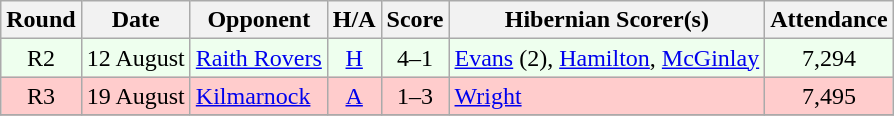<table class="wikitable" style="text-align:center">
<tr>
<th>Round</th>
<th>Date</th>
<th>Opponent</th>
<th>H/A</th>
<th>Score</th>
<th>Hibernian Scorer(s)</th>
<th>Attendance</th>
</tr>
<tr bgcolor=#EEFFEE>
<td>R2</td>
<td align=left>12 August</td>
<td align=left><a href='#'>Raith Rovers</a></td>
<td><a href='#'>H</a></td>
<td>4–1</td>
<td align=left><a href='#'>Evans</a> (2), <a href='#'>Hamilton</a>, <a href='#'>McGinlay</a></td>
<td>7,294</td>
</tr>
<tr bgcolor=#FFCCCC>
<td>R3</td>
<td align=left>19 August</td>
<td align=left><a href='#'>Kilmarnock</a></td>
<td><a href='#'>A</a></td>
<td>1–3</td>
<td align=left><a href='#'>Wright</a></td>
<td>7,495</td>
</tr>
<tr>
</tr>
</table>
